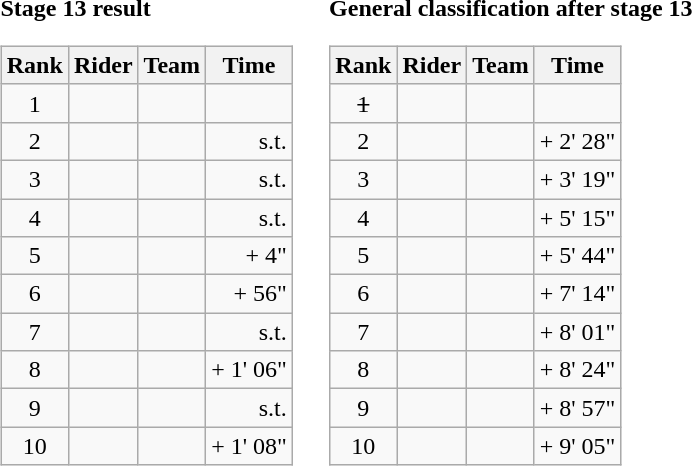<table>
<tr>
<td><strong>Stage 13 result</strong><br><table class="wikitable">
<tr>
<th scope="col">Rank</th>
<th scope="col">Rider</th>
<th scope="col">Team</th>
<th scope="col">Time</th>
</tr>
<tr>
<td style="text-align:center;">1</td>
<td></td>
<td></td>
<td align=right></td>
</tr>
<tr>
<td style="text-align:center;">2</td>
<td></td>
<td></td>
<td align=right>s.t.</td>
</tr>
<tr>
<td style="text-align:center;">3</td>
<td></td>
<td></td>
<td align=right>s.t.</td>
</tr>
<tr>
<td style="text-align:center;">4</td>
<td></td>
<td></td>
<td align=right>s.t.</td>
</tr>
<tr>
<td style="text-align:center;">5</td>
<td></td>
<td></td>
<td align=right>+ 4"</td>
</tr>
<tr>
<td style="text-align:center;">6</td>
<td></td>
<td></td>
<td align=right>+ 56"</td>
</tr>
<tr>
<td style="text-align:center;">7</td>
<td></td>
<td></td>
<td align=right>s.t.</td>
</tr>
<tr>
<td style="text-align:center;">8</td>
<td></td>
<td></td>
<td align=right>+ 1' 06"</td>
</tr>
<tr>
<td style="text-align:center;">9</td>
<td></td>
<td></td>
<td align=right>s.t.</td>
</tr>
<tr>
<td style="text-align:center;">10</td>
<td></td>
<td></td>
<td align=right>+ 1' 08"</td>
</tr>
</table>
</td>
<td></td>
<td><strong>General classification after stage 13</strong><br><table class="wikitable">
<tr>
<th scope="col">Rank</th>
<th scope="col">Rider</th>
<th scope="col">Team</th>
<th scope="col">Time</th>
</tr>
<tr>
<td style="text-align:center;"><del>1</del></td>
<td><del></del> </td>
<td><del></del></td>
<td align=right><del></del></td>
</tr>
<tr>
<td style="text-align:center;">2</td>
<td></td>
<td></td>
<td align=right>+ 2' 28"</td>
</tr>
<tr>
<td style="text-align:center;">3</td>
<td></td>
<td></td>
<td align=right>+ 3' 19"</td>
</tr>
<tr>
<td style="text-align:center;">4</td>
<td></td>
<td></td>
<td align=right>+ 5' 15"</td>
</tr>
<tr>
<td style="text-align:center;">5</td>
<td></td>
<td></td>
<td align=right>+ 5' 44"</td>
</tr>
<tr>
<td style="text-align:center;">6</td>
<td></td>
<td></td>
<td align=right>+ 7' 14"</td>
</tr>
<tr>
<td style="text-align:center;">7</td>
<td></td>
<td></td>
<td align=right>+ 8' 01"</td>
</tr>
<tr>
<td style="text-align:center;">8</td>
<td></td>
<td></td>
<td align=right>+ 8' 24"</td>
</tr>
<tr>
<td style="text-align:center;">9</td>
<td> </td>
<td></td>
<td align=right>+ 8' 57"</td>
</tr>
<tr>
<td style="text-align:center;">10</td>
<td></td>
<td></td>
<td align=right>+ 9' 05"</td>
</tr>
</table>
</td>
</tr>
</table>
